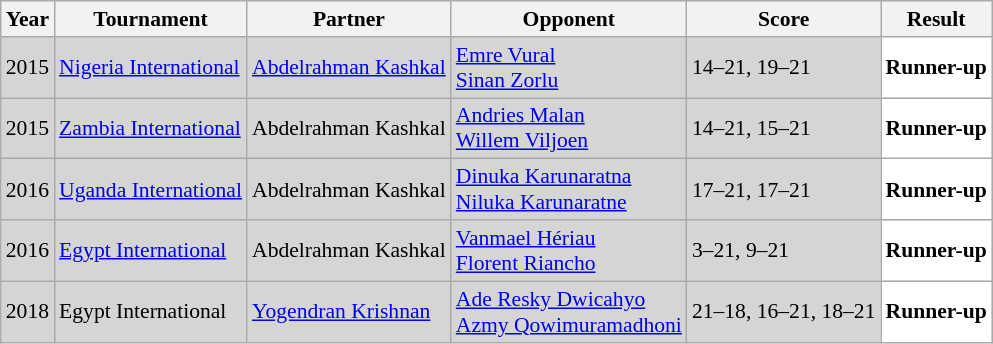<table class="sortable wikitable" style="font-size: 90%;">
<tr>
<th>Year</th>
<th>Tournament</th>
<th>Partner</th>
<th>Opponent</th>
<th>Score</th>
<th>Result</th>
</tr>
<tr style="background:#D5D5D5">
<td align="center">2015</td>
<td align="left"><a href='#'>Nigeria International</a></td>
<td align="left"> <a href='#'>Abdelrahman Kashkal</a></td>
<td align="left"> <a href='#'>Emre Vural</a><br> <a href='#'>Sinan Zorlu</a></td>
<td align="left">14–21, 19–21</td>
<td style="text-align:left; background:white"> <strong>Runner-up</strong></td>
</tr>
<tr style="background:#D5D5D5">
<td align="center">2015</td>
<td align="left"><a href='#'>Zambia International</a></td>
<td align="left"> Abdelrahman Kashkal</td>
<td align="left"> <a href='#'>Andries Malan</a><br> <a href='#'>Willem Viljoen</a></td>
<td align="left">14–21, 15–21</td>
<td style="text-align:left; background:white"> <strong>Runner-up</strong></td>
</tr>
<tr style="background:#D5D5D5">
<td align="center">2016</td>
<td align="left"><a href='#'>Uganda International</a></td>
<td align="left"> Abdelrahman Kashkal</td>
<td align="left"> <a href='#'>Dinuka Karunaratna</a><br> <a href='#'>Niluka Karunaratne</a></td>
<td align="left">17–21, 17–21</td>
<td style="text-align:left; background:white"> <strong>Runner-up</strong></td>
</tr>
<tr style="background:#D5D5D5">
<td align="center">2016</td>
<td align="left"><a href='#'>Egypt International</a></td>
<td align="left"> Abdelrahman Kashkal</td>
<td align="left"> <a href='#'>Vanmael Hériau</a><br> <a href='#'>Florent Riancho</a></td>
<td align="left">3–21, 9–21</td>
<td style="text-align:left; background:white"> <strong>Runner-up</strong></td>
</tr>
<tr style="background:#D5D5D5">
<td align="center">2018</td>
<td align="left">Egypt International</td>
<td align="left"> <a href='#'>Yogendran Krishnan</a></td>
<td align="left"> <a href='#'>Ade Resky Dwicahyo</a><br> <a href='#'>Azmy Qowimuramadhoni</a></td>
<td align="left">21–18, 16–21, 18–21</td>
<td style="text-align:left; background:white"> <strong>Runner-up</strong></td>
</tr>
</table>
